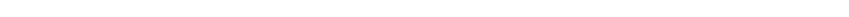<table style="width:88%; text-align:center;">
<tr style="color:white;">
<td style="background:"><strong>6</strong></td>
<td style="background:"><strong>22</strong></td>
</tr>
</table>
